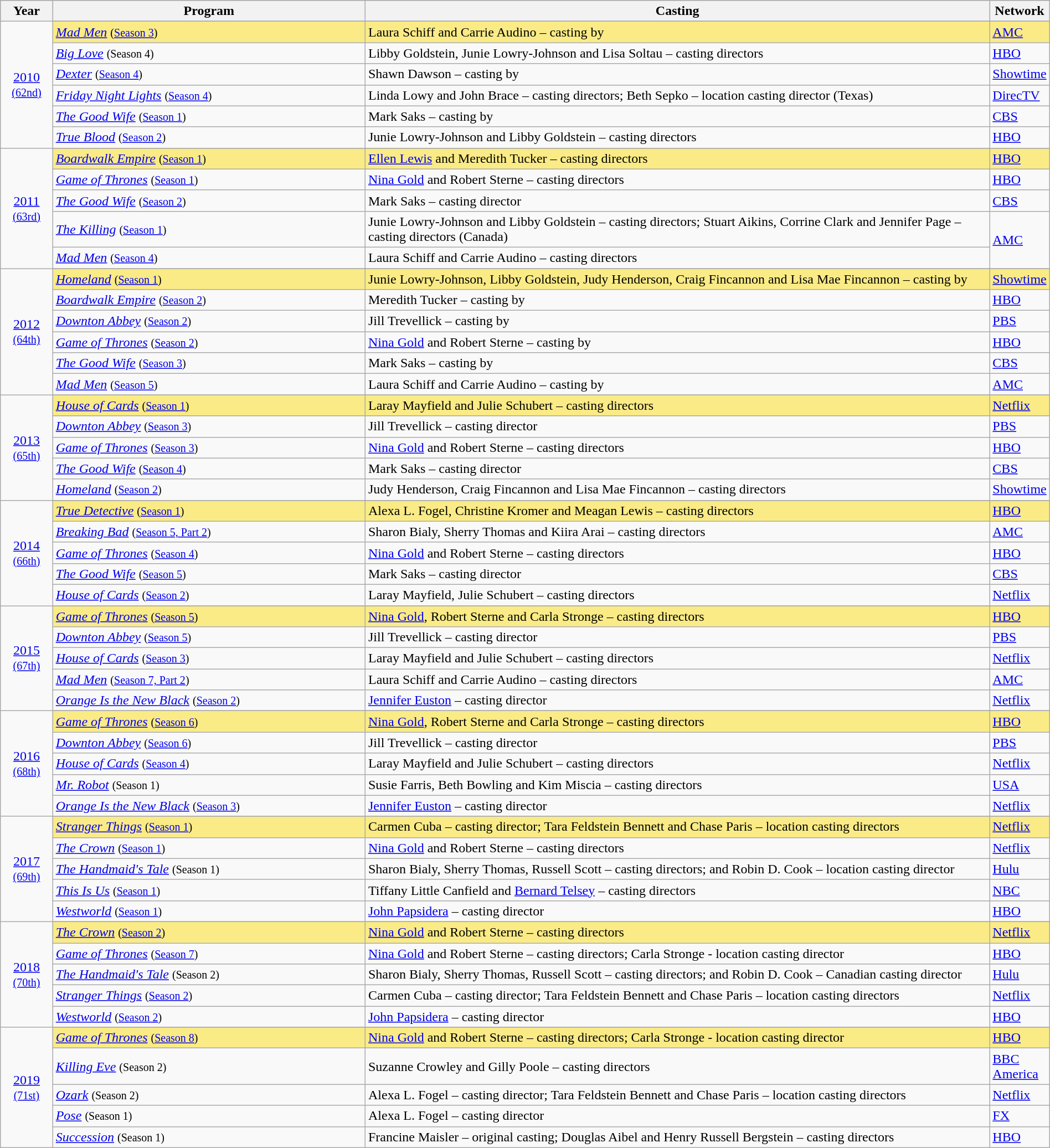<table class="wikitable" style="width:100%">
<tr bgcolor="#bebebe">
<th width="5%">Year</th>
<th width="30%">Program</th>
<th width="60%">Casting</th>
<th width="5%">Network</th>
</tr>
<tr>
<td rowspan=7 style="text-align:center"><a href='#'>2010</a><br><small><a href='#'>(62nd)</a></small></td>
</tr>
<tr style="background:#FAEB86">
<td><em><a href='#'>Mad Men</a></em> <small>(<a href='#'>Season 3</a>)</small></td>
<td>Laura Schiff and Carrie Audino – casting by</td>
<td><a href='#'>AMC</a></td>
</tr>
<tr>
<td><em><a href='#'>Big Love</a></em> <small>(Season 4)</small></td>
<td>Libby Goldstein, Junie Lowry-Johnson and Lisa Soltau – casting directors</td>
<td><a href='#'>HBO</a></td>
</tr>
<tr>
<td><em><a href='#'>Dexter</a></em> <small>(<a href='#'>Season 4</a>)</small></td>
<td>Shawn Dawson – casting by</td>
<td><a href='#'>Showtime</a></td>
</tr>
<tr>
<td><em><a href='#'>Friday Night Lights</a></em> <small>(<a href='#'>Season 4</a>)</small></td>
<td>Linda Lowy and John Brace – casting directors; Beth Sepko – location casting director (Texas)</td>
<td><a href='#'>DirecTV</a></td>
</tr>
<tr>
<td><em><a href='#'>The Good Wife</a></em> <small>(<a href='#'>Season 1</a>)</small></td>
<td>Mark Saks – casting by</td>
<td><a href='#'>CBS</a></td>
</tr>
<tr>
<td><em><a href='#'>True Blood</a></em> <small>(<a href='#'>Season 2</a>)</small></td>
<td>Junie Lowry-Johnson and Libby Goldstein – casting directors</td>
<td><a href='#'>HBO</a></td>
</tr>
<tr>
<td rowspan=6 style="text-align:center"><a href='#'>2011</a><br><small><a href='#'>(63rd)</a></small></td>
</tr>
<tr style="background:#FAEB86">
<td><em><a href='#'>Boardwalk Empire</a></em> <small>(<a href='#'>Season 1</a>)</small></td>
<td><a href='#'>Ellen Lewis</a> and Meredith Tucker – casting directors</td>
<td><a href='#'>HBO</a></td>
</tr>
<tr>
<td><em><a href='#'>Game of Thrones</a></em> <small>(<a href='#'>Season 1</a>)</small></td>
<td><a href='#'>Nina Gold</a> and Robert Sterne – casting directors</td>
<td><a href='#'>HBO</a></td>
</tr>
<tr>
<td><em><a href='#'>The Good Wife</a></em> <small>(<a href='#'>Season 2</a>)</small></td>
<td>Mark Saks – casting director</td>
<td><a href='#'>CBS</a></td>
</tr>
<tr>
<td><em><a href='#'>The Killing</a></em> <small>(<a href='#'>Season 1</a>)</small></td>
<td>Junie Lowry-Johnson and Libby Goldstein – casting directors; Stuart Aikins, Corrine Clark and Jennifer Page – casting directors (Canada)</td>
<td rowspan=2><a href='#'>AMC</a></td>
</tr>
<tr>
<td><em><a href='#'>Mad Men</a></em> <small>(<a href='#'>Season 4</a>)</small></td>
<td>Laura Schiff and Carrie Audino – casting directors</td>
</tr>
<tr>
<td rowspan=7 style="text-align:center"><a href='#'>2012</a><br><small><a href='#'>(64th)</a></small></td>
</tr>
<tr style="background:#FAEB86">
<td><em><a href='#'>Homeland</a></em> <small>(<a href='#'>Season 1</a>)</small></td>
<td>Junie Lowry-Johnson, Libby Goldstein, Judy Henderson, Craig Fincannon and Lisa Mae Fincannon – casting by</td>
<td><a href='#'>Showtime</a></td>
</tr>
<tr>
<td><em><a href='#'>Boardwalk Empire</a></em> <small>(<a href='#'>Season 2</a>)</small></td>
<td>Meredith Tucker – casting by</td>
<td><a href='#'>HBO</a></td>
</tr>
<tr>
<td><em><a href='#'>Downton Abbey</a></em> <small>(<a href='#'>Season 2</a>)</small></td>
<td>Jill Trevellick – casting by</td>
<td><a href='#'>PBS</a></td>
</tr>
<tr>
<td><em><a href='#'>Game of Thrones</a></em> <small>(<a href='#'>Season 2</a>)</small></td>
<td><a href='#'>Nina Gold</a> and Robert Sterne – casting by</td>
<td><a href='#'>HBO</a></td>
</tr>
<tr>
<td><em><a href='#'>The Good Wife</a></em> <small>(<a href='#'>Season 3</a>)</small></td>
<td>Mark Saks – casting by</td>
<td><a href='#'>CBS</a></td>
</tr>
<tr>
<td><em><a href='#'>Mad Men</a></em> <small>(<a href='#'>Season 5</a>)</small></td>
<td>Laura Schiff and Carrie Audino – casting by</td>
<td><a href='#'>AMC</a></td>
</tr>
<tr>
<td rowspan=6 style="text-align:center"><a href='#'>2013</a><br><small><a href='#'>(65th)</a></small></td>
</tr>
<tr style="background:#FAEB86">
<td><em><a href='#'>House of Cards</a></em> <small>(<a href='#'>Season 1</a>)</small></td>
<td>Laray Mayfield and Julie Schubert – casting directors</td>
<td><a href='#'>Netflix</a></td>
</tr>
<tr>
<td><em><a href='#'>Downton Abbey</a></em> <small>(<a href='#'>Season 3</a>)</small></td>
<td>Jill Trevellick – casting director</td>
<td><a href='#'>PBS</a></td>
</tr>
<tr>
<td><em><a href='#'>Game of Thrones</a></em> <small>(<a href='#'>Season 3</a>)</small></td>
<td><a href='#'>Nina Gold</a> and Robert Sterne – casting directors</td>
<td><a href='#'>HBO</a></td>
</tr>
<tr>
<td><em><a href='#'>The Good Wife</a></em> <small>(<a href='#'>Season 4</a>)</small></td>
<td>Mark Saks – casting director</td>
<td><a href='#'>CBS</a></td>
</tr>
<tr>
<td><em><a href='#'>Homeland</a></em> <small>(<a href='#'>Season 2</a>)</small></td>
<td>Judy Henderson, Craig Fincannon and Lisa Mae Fincannon – casting directors</td>
<td><a href='#'>Showtime</a></td>
</tr>
<tr>
<td rowspan=6 style="text-align:center"><a href='#'>2014</a><br><small><a href='#'>(66th)</a></small></td>
</tr>
<tr style="background:#FAEB86">
<td><em><a href='#'>True Detective</a></em> <small>(<a href='#'>Season 1</a>)</small></td>
<td>Alexa L. Fogel, Christine Kromer and Meagan Lewis – casting directors</td>
<td><a href='#'>HBO</a></td>
</tr>
<tr>
<td><em><a href='#'>Breaking Bad</a></em> <small>(<a href='#'>Season 5, Part 2</a>)</small></td>
<td>Sharon Bialy, Sherry Thomas and Kiira Arai – casting directors</td>
<td><a href='#'>AMC</a></td>
</tr>
<tr>
<td><em><a href='#'>Game of Thrones</a></em> <small>(<a href='#'>Season 4</a>)</small></td>
<td><a href='#'>Nina Gold</a> and Robert Sterne – casting directors</td>
<td><a href='#'>HBO</a></td>
</tr>
<tr>
<td><em><a href='#'>The Good Wife</a></em> <small>(<a href='#'>Season 5</a>)</small></td>
<td>Mark Saks – casting director</td>
<td><a href='#'>CBS</a></td>
</tr>
<tr>
<td><em><a href='#'>House of Cards</a></em> <small>(<a href='#'>Season 2</a>)</small></td>
<td>Laray Mayfield, Julie Schubert – casting directors</td>
<td><a href='#'>Netflix</a></td>
</tr>
<tr>
<td rowspan=6 style="text-align:center"><a href='#'>2015</a><br><small><a href='#'>(67th)</a></small></td>
</tr>
<tr style="background:#FAEB86">
<td><em><a href='#'>Game of Thrones</a></em> <small>(<a href='#'>Season 5</a>)</small></td>
<td><a href='#'>Nina Gold</a>, Robert Sterne and Carla Stronge – casting directors</td>
<td><a href='#'>HBO</a></td>
</tr>
<tr>
<td><em><a href='#'>Downton Abbey</a></em> <small>(<a href='#'>Season 5</a>)</small></td>
<td>Jill Trevellick – casting director</td>
<td><a href='#'>PBS</a></td>
</tr>
<tr>
<td><em><a href='#'>House of Cards</a></em> <small>(<a href='#'>Season 3</a>)</small></td>
<td>Laray Mayfield and Julie Schubert – casting directors</td>
<td><a href='#'>Netflix</a></td>
</tr>
<tr>
<td><em><a href='#'>Mad Men</a></em> <small>(<a href='#'>Season 7, Part 2</a>)</small></td>
<td>Laura Schiff and Carrie Audino – casting directors</td>
<td><a href='#'>AMC</a></td>
</tr>
<tr>
<td><em><a href='#'>Orange Is the New Black</a></em> <small>(<a href='#'>Season 2</a>)</small></td>
<td><a href='#'>Jennifer Euston</a> – casting director</td>
<td><a href='#'>Netflix</a></td>
</tr>
<tr>
<td rowspan=6 style="text-align:center"><a href='#'>2016</a><br><small><a href='#'>(68th)</a></small><br></td>
</tr>
<tr style="background:#FAEB86">
<td><em><a href='#'>Game of Thrones</a></em> <small>(<a href='#'>Season 6</a>)</small></td>
<td><a href='#'>Nina Gold</a>, Robert Sterne and Carla Stronge – casting directors</td>
<td><a href='#'>HBO</a></td>
</tr>
<tr>
<td><em><a href='#'>Downton Abbey</a></em> <small>(<a href='#'>Season 6</a>)</small></td>
<td>Jill Trevellick – casting director</td>
<td><a href='#'>PBS</a></td>
</tr>
<tr>
<td><em><a href='#'>House of Cards</a></em> <small>(<a href='#'>Season 4</a>)</small></td>
<td>Laray Mayfield and Julie Schubert – casting directors</td>
<td><a href='#'>Netflix</a></td>
</tr>
<tr>
<td><em><a href='#'>Mr. Robot</a></em> <small>(Season 1)</small></td>
<td>Susie Farris, Beth Bowling and Kim Miscia – casting directors</td>
<td><a href='#'>USA</a></td>
</tr>
<tr>
<td><em><a href='#'>Orange Is the New Black</a></em> <small>(<a href='#'>Season 3</a>)</small></td>
<td><a href='#'>Jennifer Euston</a> – casting director</td>
<td><a href='#'>Netflix</a></td>
</tr>
<tr>
<td rowspan=6 style="text-align:center"><a href='#'>2017</a><br><small><a href='#'>(69th)</a></small><br></td>
</tr>
<tr style="background:#FAEB86">
<td><em><a href='#'>Stranger Things</a></em> <small>(<a href='#'>Season 1</a>)</small></td>
<td>Carmen Cuba – casting director; Tara Feldstein Bennett and Chase Paris – location casting directors</td>
<td><a href='#'>Netflix</a></td>
</tr>
<tr>
<td><em><a href='#'>The Crown</a></em> <small>(<a href='#'>Season 1</a>)</small></td>
<td><a href='#'>Nina Gold</a> and Robert Sterne – casting directors</td>
<td><a href='#'>Netflix</a></td>
</tr>
<tr>
<td><em><a href='#'>The Handmaid's Tale</a></em> <small>(Season 1)</small></td>
<td>Sharon Bialy, Sherry Thomas, Russell Scott – casting directors; and Robin D. Cook – location casting director</td>
<td><a href='#'>Hulu</a></td>
</tr>
<tr>
<td><em><a href='#'>This Is Us</a></em> <small>(<a href='#'>Season 1</a>)</small></td>
<td>Tiffany Little Canfield and <a href='#'>Bernard Telsey</a> – casting directors</td>
<td><a href='#'>NBC</a></td>
</tr>
<tr>
<td><em><a href='#'>Westworld</a></em> <small>(<a href='#'>Season 1</a>)</small></td>
<td><a href='#'>John Papsidera</a> – casting director</td>
<td><a href='#'>HBO</a></td>
</tr>
<tr>
<td rowspan=6 style="text-align:center"><a href='#'>2018</a><br><small><a href='#'>(70th)</a></small><br></td>
</tr>
<tr style="background:#FAEB86">
<td><em><a href='#'>The Crown</a></em> <small>(<a href='#'>Season 2</a>)</small></td>
<td><a href='#'>Nina Gold</a> and Robert Sterne – casting directors</td>
<td><a href='#'>Netflix</a></td>
</tr>
<tr>
<td><em><a href='#'>Game of Thrones</a></em> <small>(<a href='#'>Season 7</a>)</small></td>
<td><a href='#'>Nina Gold</a> and Robert Sterne – casting directors; Carla Stronge - location casting director</td>
<td><a href='#'>HBO</a></td>
</tr>
<tr>
<td><em><a href='#'>The Handmaid's Tale</a></em> <small>(Season 2)</small></td>
<td>Sharon Bialy, Sherry Thomas, Russell Scott – casting directors; and Robin D. Cook – Canadian casting director</td>
<td><a href='#'>Hulu</a></td>
</tr>
<tr>
<td><em><a href='#'>Stranger Things</a></em> <small>(<a href='#'>Season 2</a>)</small></td>
<td>Carmen Cuba – casting director; Tara Feldstein Bennett and Chase Paris – location casting directors</td>
<td><a href='#'>Netflix</a></td>
</tr>
<tr>
<td><em><a href='#'>Westworld</a></em> <small>(<a href='#'>Season 2</a>)</small></td>
<td><a href='#'>John Papsidera</a> – casting director</td>
<td><a href='#'>HBO</a></td>
</tr>
<tr>
<td rowspan=6 style="text-align:center"><a href='#'>2019</a><br><small><a href='#'>(71st)</a></small><br></td>
</tr>
<tr style="background:#FAEB86">
<td><em><a href='#'>Game of Thrones</a></em> <small>(<a href='#'>Season 8</a>)</small></td>
<td><a href='#'>Nina Gold</a> and Robert Sterne – casting directors; Carla Stronge - location casting director</td>
<td><a href='#'>HBO</a></td>
</tr>
<tr>
<td><em><a href='#'>Killing Eve</a></em> <small>(Season 2)</small></td>
<td>Suzanne Crowley and Gilly Poole – casting directors</td>
<td><a href='#'>BBC America</a></td>
</tr>
<tr>
<td><em><a href='#'>Ozark</a></em> <small>(Season 2)</small></td>
<td>Alexa L. Fogel – casting director; Tara Feldstein Bennett and Chase Paris – location casting directors</td>
<td><a href='#'>Netflix</a></td>
</tr>
<tr>
<td><em><a href='#'>Pose</a></em> <small>(Season 1)</small></td>
<td>Alexa L. Fogel – casting director</td>
<td><a href='#'>FX</a></td>
</tr>
<tr>
<td><em><a href='#'>Succession</a></em> <small>(Season 1)</small></td>
<td>Francine Maisler – original casting; Douglas Aibel and Henry Russell Bergstein – casting directors</td>
<td><a href='#'>HBO</a></td>
</tr>
</table>
